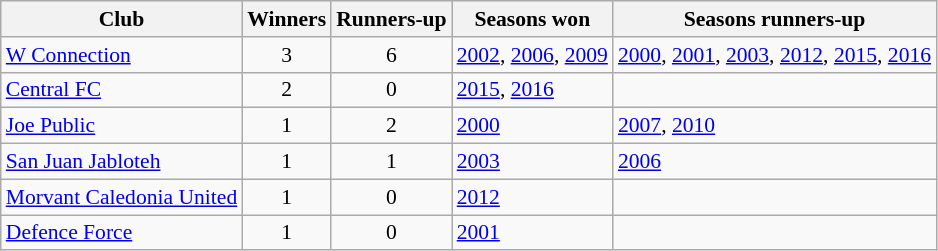<table class="sortable wikitable" style="font-size:90%;">
<tr>
<th>Club</th>
<th>Winners</th>
<th>Runners-up</th>
<th>Seasons won</th>
<th>Seasons runners-up</th>
</tr>
<tr>
<td> <a href='#'>W Connection</a></td>
<td style="text-align: center;">3</td>
<td style="text-align: center;">6</td>
<td><a href='#'>2002</a>, <a href='#'>2006</a>, <a href='#'>2009</a></td>
<td><a href='#'>2000</a>, <a href='#'>2001</a>, <a href='#'>2003</a>, <a href='#'>2012</a>, <a href='#'>2015</a>, <a href='#'>2016</a></td>
</tr>
<tr>
<td> <a href='#'>Central FC</a></td>
<td style="text-align: center;">2</td>
<td style="text-align: center;">0</td>
<td><a href='#'>2015</a>, <a href='#'>2016</a></td>
<td></td>
</tr>
<tr>
<td> <a href='#'>Joe Public</a></td>
<td style="text-align: center;">1</td>
<td style="text-align: center;">2</td>
<td><a href='#'>2000</a></td>
<td><a href='#'>2007</a>, <a href='#'>2010</a></td>
</tr>
<tr>
<td> <a href='#'>San Juan Jabloteh</a></td>
<td style="text-align: center;">1</td>
<td style="text-align: center;">1</td>
<td><a href='#'>2003</a></td>
<td><a href='#'>2006</a></td>
</tr>
<tr>
<td> <a href='#'>Morvant Caledonia United</a></td>
<td style="text-align: center;">1</td>
<td style="text-align: center;">0</td>
<td><a href='#'>2012</a></td>
<td></td>
</tr>
<tr>
<td> <a href='#'>Defence Force</a></td>
<td style="text-align: center;">1</td>
<td style="text-align: center;">0</td>
<td><a href='#'>2001</a></td>
<td></td>
</tr>
</table>
